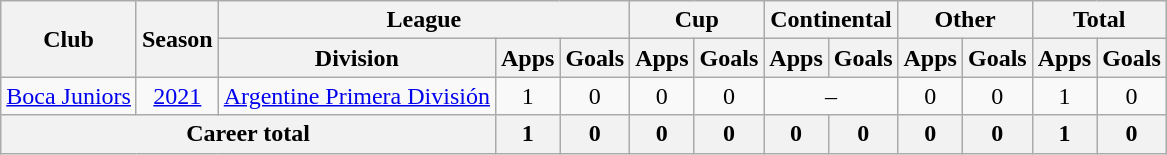<table class="wikitable" style="text-align: center">
<tr>
<th rowspan="2">Club</th>
<th rowspan="2">Season</th>
<th colspan="3">League</th>
<th colspan="2">Cup</th>
<th colspan="2">Continental</th>
<th colspan="2">Other</th>
<th colspan="2">Total</th>
</tr>
<tr>
<th>Division</th>
<th>Apps</th>
<th>Goals</th>
<th>Apps</th>
<th>Goals</th>
<th>Apps</th>
<th>Goals</th>
<th>Apps</th>
<th>Goals</th>
<th>Apps</th>
<th>Goals</th>
</tr>
<tr>
<td><a href='#'>Boca Juniors</a></td>
<td><a href='#'>2021</a></td>
<td><a href='#'>Argentine Primera División</a></td>
<td>1</td>
<td>0</td>
<td>0</td>
<td>0</td>
<td colspan="2">–</td>
<td>0</td>
<td>0</td>
<td>1</td>
<td>0</td>
</tr>
<tr>
<th colspan=3>Career total</th>
<th>1</th>
<th>0</th>
<th>0</th>
<th>0</th>
<th>0</th>
<th>0</th>
<th>0</th>
<th>0</th>
<th>1</th>
<th>0</th>
</tr>
</table>
